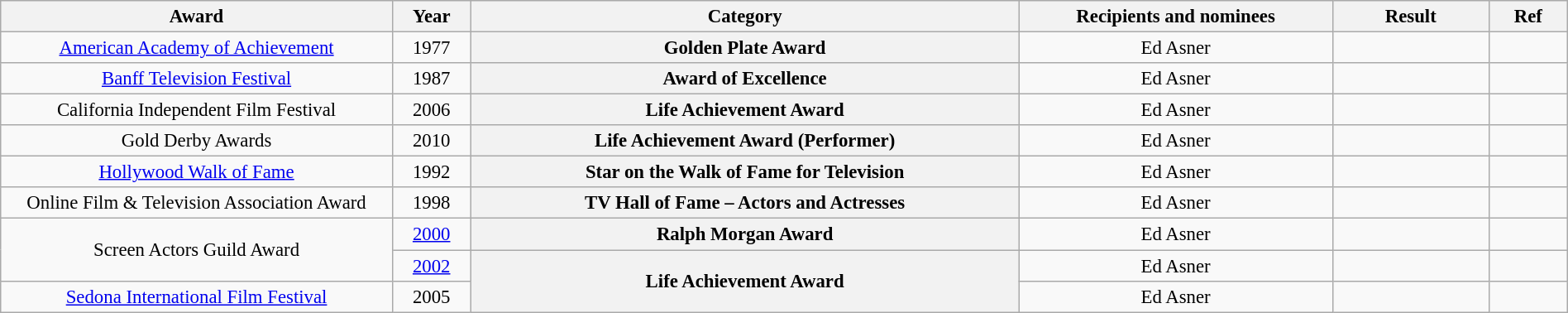<table class="wikitable plainrowheaders" style=" text-align:center; font-size:95%;" width="100%">
<tr>
<th scope="col" width=25%>Award</th>
<th scope="col" width=5%>Year</th>
<th scope="col" width=35%>Category</th>
<th scope="col" width=20%>Recipients and nominees</th>
<th scope="col" width=10%>Result</th>
<th scope="col" width=5%>Ref</th>
</tr>
<tr>
<td><a href='#'>American Academy of Achievement</a></td>
<td>1977</td>
<th scope="row" style="text-align:center">Golden Plate Award</th>
<td>Ed Asner</td>
<td></td>
<td></td>
</tr>
<tr>
<td><a href='#'>Banff Television Festival</a></td>
<td>1987</td>
<th scope="row" style="text-align:center">Award of Excellence</th>
<td>Ed Asner</td>
<td></td>
<td></td>
</tr>
<tr>
<td>California Independent Film Festival</td>
<td>2006</td>
<th scope="row" style="text-align:center">Life Achievement Award</th>
<td>Ed Asner</td>
<td></td>
<td></td>
</tr>
<tr>
<td>Gold Derby Awards</td>
<td>2010</td>
<th scope="row" style="text-align:center">Life Achievement Award (Performer)</th>
<td>Ed Asner</td>
<td></td>
<td></td>
</tr>
<tr>
<td><a href='#'>Hollywood Walk of Fame</a></td>
<td>1992</td>
<th scope="row" style="text-align:center">Star on the Walk of Fame for Television</th>
<td>Ed Asner</td>
<td></td>
<td></td>
</tr>
<tr>
<td>Online Film & Television Association Award</td>
<td>1998</td>
<th scope="row" style="text-align:center">TV Hall of Fame – Actors and Actresses</th>
<td>Ed Asner</td>
<td></td>
<td></td>
</tr>
<tr>
<td rowspan="2">Screen Actors Guild Award</td>
<td><a href='#'>2000</a></td>
<th scope="row" style="text-align:center">Ralph Morgan Award</th>
<td>Ed Asner</td>
<td></td>
<td></td>
</tr>
<tr>
<td><a href='#'>2002</a></td>
<th scope="row" style="text-align:center" rowspan="2">Life Achievement Award</th>
<td>Ed Asner</td>
<td></td>
<td></td>
</tr>
<tr>
<td><a href='#'>Sedona International Film Festival</a></td>
<td>2005</td>
<td>Ed Asner</td>
<td></td>
<td></td>
</tr>
</table>
